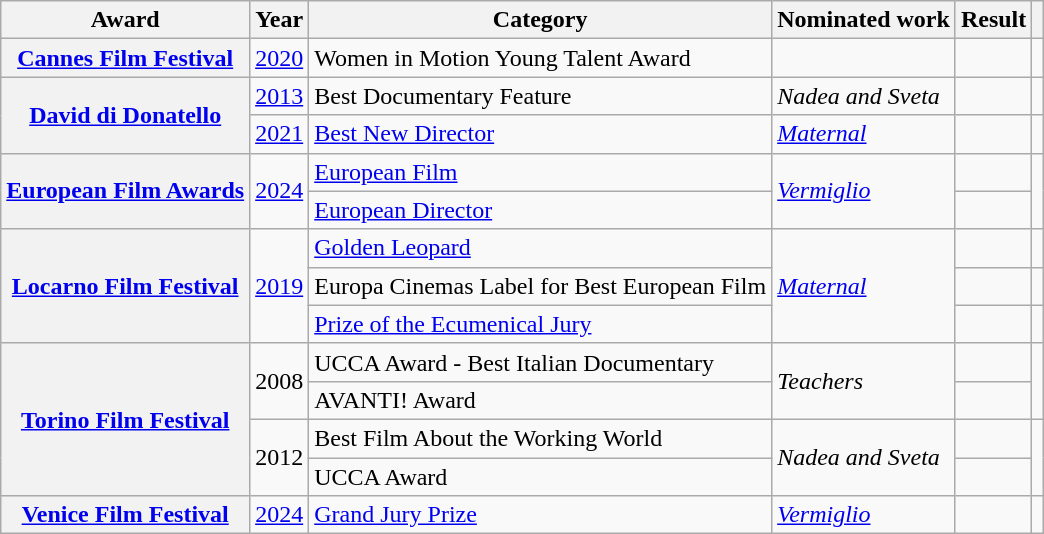<table class="wikitable sortable plainrowheaders">
<tr>
<th scope="col">Award</th>
<th scope="col">Year</th>
<th scope="col">Category</th>
<th scope="col">Nominated work</th>
<th scope="col">Result</th>
<th scope="col" class="unsortable"></th>
</tr>
<tr>
<th scope="row"><a href='#'>Cannes Film Festival</a></th>
<td><a href='#'>2020</a></td>
<td>Women in Motion Young Talent Award</td>
<td></td>
<td></td>
<td align="center"></td>
</tr>
<tr>
<th rowspan="2" scope="row"><a href='#'>David di Donatello</a></th>
<td><a href='#'>2013</a></td>
<td>Best Documentary Feature</td>
<td><em>Nadea and Sveta</em></td>
<td></td>
<td align="center"></td>
</tr>
<tr>
<td><a href='#'>2021</a></td>
<td><a href='#'>Best New Director</a></td>
<td><em><a href='#'>Maternal</a></em></td>
<td></td>
<td align="center"></td>
</tr>
<tr>
<th rowspan="2" scope="row"><a href='#'>European Film Awards</a></th>
<td rowspan="2"><a href='#'>2024</a></td>
<td><a href='#'>European Film</a></td>
<td rowspan="2"><em><a href='#'>Vermiglio</a></em></td>
<td></td>
<td rowspan="2" align="center"></td>
</tr>
<tr>
<td><a href='#'>European Director</a></td>
<td></td>
</tr>
<tr>
<th scope="row" rowspan="3"><a href='#'>Locarno Film Festival</a></th>
<td rowspan="3"><a href='#'>2019</a></td>
<td><a href='#'>Golden Leopard</a></td>
<td rowspan="3"><em><a href='#'>Maternal</a></em></td>
<td></td>
<td align="center"></td>
</tr>
<tr>
<td>Europa Cinemas Label for Best European Film</td>
<td></td>
<td align="center"></td>
</tr>
<tr>
<td><a href='#'>Prize of the Ecumenical Jury</a></td>
<td></td>
<td align="center"></td>
</tr>
<tr>
<th rowspan="4" scope="row"><a href='#'>Torino Film Festival</a></th>
<td rowspan="2">2008</td>
<td>UCCA Award - Best Italian Documentary</td>
<td rowspan="2"><em>Teachers</em></td>
<td></td>
<td rowspan="2" align="center"></td>
</tr>
<tr>
<td>AVANTI! Award</td>
<td></td>
</tr>
<tr>
<td rowspan="2">2012</td>
<td>Best Film About the Working World</td>
<td rowspan="2"><em>Nadea and Sveta</em></td>
<td></td>
<td rowspan="2" align="center"></td>
</tr>
<tr>
<td>UCCA Award</td>
<td></td>
</tr>
<tr>
<th scope="row"><a href='#'>Venice Film Festival</a></th>
<td><a href='#'>2024</a></td>
<td><a href='#'>Grand Jury Prize</a></td>
<td><em><a href='#'>Vermiglio</a></em></td>
<td></td>
<td align="center"></td>
</tr>
</table>
